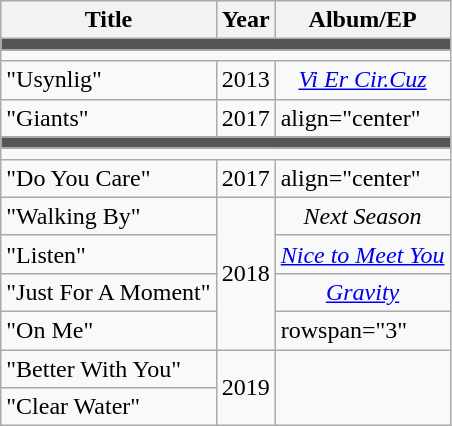<table class="wikitable">
<tr>
<th>Title</th>
<th>Year</th>
<th>Album/EP</th>
</tr>
<tr>
<td colspan="3" style="background:#555;"></td>
</tr>
<tr>
<td colspan="3"></td>
</tr>
<tr>
<td>"Usynlig" <br></td>
<td align="center">2013</td>
<td align="center"><em><a href='#'>Vi Er Cir.Cuz</a></em></td>
</tr>
<tr>
<td>"Giants" <br></td>
<td align="center">2017</td>
<td>align="center" </td>
</tr>
<tr>
<td colspan="3" style="background:#555;"></td>
</tr>
<tr>
<td colspan="3"></td>
</tr>
<tr>
<td>"Do You Care" <br></td>
<td align="center">2017</td>
<td>align="center" </td>
</tr>
<tr>
<td>"Walking By" <br></td>
<td align="center" rowspan=4>2018</td>
<td align="center"><em>Next Season</em></td>
</tr>
<tr>
<td>"Listen" <br></td>
<td align="center"><em><a href='#'>Nice to Meet You</a></em></td>
</tr>
<tr>
<td>"Just For A Moment" <br></td>
<td align="center"><em><a href='#'>Gravity</a></em></td>
</tr>
<tr>
<td>"On Me" <br></td>
<td>rowspan="3" </td>
</tr>
<tr>
<td>"Better With You" <br></td>
<td align="center" rowspan=2>2019</td>
</tr>
<tr>
<td>"Clear Water" <br></td>
</tr>
</table>
